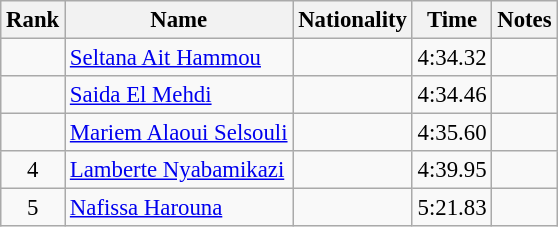<table class="wikitable sortable" style="text-align:center;font-size:95%">
<tr>
<th>Rank</th>
<th>Name</th>
<th>Nationality</th>
<th>Time</th>
<th>Notes</th>
</tr>
<tr>
<td></td>
<td align=left><a href='#'>Seltana Ait Hammou</a></td>
<td align=left></td>
<td>4:34.32</td>
<td></td>
</tr>
<tr>
<td></td>
<td align=left><a href='#'>Saida El Mehdi</a></td>
<td align=left></td>
<td>4:34.46</td>
<td></td>
</tr>
<tr>
<td></td>
<td align=left><a href='#'>Mariem Alaoui Selsouli</a></td>
<td align=left></td>
<td>4:35.60</td>
<td></td>
</tr>
<tr>
<td>4</td>
<td align=left><a href='#'>Lamberte Nyabamikazi</a></td>
<td align=left></td>
<td>4:39.95</td>
<td></td>
</tr>
<tr>
<td>5</td>
<td align=left><a href='#'>Nafissa Harouna</a></td>
<td align=left></td>
<td>5:21.83</td>
<td></td>
</tr>
</table>
